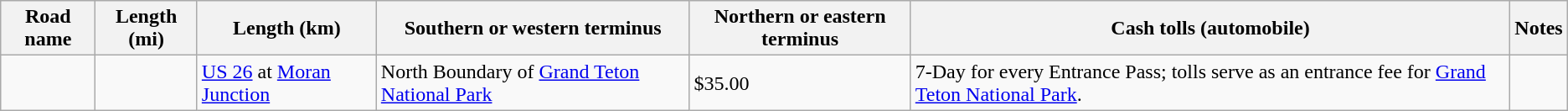<table class=wikitable>
<tr>
<th scope=col>Road name</th>
<th scope=col>Length (mi)</th>
<th scope=col>Length (km)</th>
<th scope=col>Southern or western terminus</th>
<th scope=col>Northern or eastern terminus</th>
<th scope=col>Cash tolls (automobile)</th>
<th scope=col>Notes</th>
</tr>
<tr>
<td></td>
<td></td>
<td><a href='#'>US 26</a> at <a href='#'>Moran Junction</a></td>
<td>North Boundary of <a href='#'>Grand Teton National Park</a></td>
<td>$35.00</td>
<td>7-Day for every Entrance Pass; tolls serve as an entrance fee for <a href='#'>Grand Teton National Park</a>.</td>
</tr>
</table>
